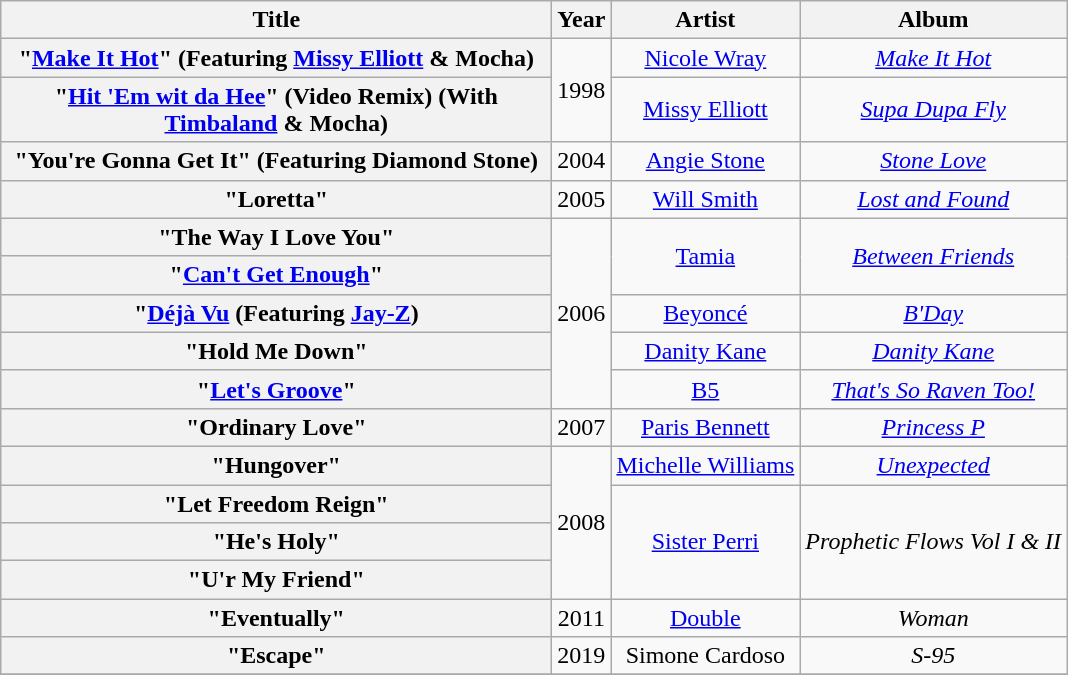<table class="wikitable plainrowheaders" style="text-align:center;">
<tr>
<th scope="col" style="width:22.5em;">Title</th>
<th scope="col">Year</th>
<th scope="col">Artist</th>
<th scope="col">Album</th>
</tr>
<tr>
<th scope="row">"<a href='#'>Make It Hot</a>" (Featuring <a href='#'>Missy Elliott</a> & Mocha) </th>
<td rowspan="2">1998</td>
<td><a href='#'>Nicole Wray</a></td>
<td><em><a href='#'>Make It Hot</a></em></td>
</tr>
<tr>
<th scope="row">"<a href='#'>Hit 'Em wit da Hee</a>" (Video Remix) (With <a href='#'>Timbaland</a> & Mocha)</th>
<td><a href='#'>Missy Elliott</a></td>
<td><em><a href='#'>Supa Dupa Fly</a></em></td>
</tr>
<tr>
<th scope="row">"You're Gonna Get It" (Featuring Diamond Stone)</th>
<td>2004</td>
<td><a href='#'>Angie Stone</a></td>
<td><em><a href='#'>Stone Love</a></em></td>
</tr>
<tr>
<th scope="row">"Loretta" </th>
<td>2005</td>
<td><a href='#'>Will Smith</a></td>
<td><em><a href='#'>Lost and Found</a></em></td>
</tr>
<tr>
<th scope="row">"The Way I Love You"</th>
<td rowspan="5">2006</td>
<td rowspan="2"><a href='#'>Tamia</a></td>
<td rowspan="2"><em><a href='#'>Between Friends</a></em></td>
</tr>
<tr>
<th scope="row">"<a href='#'>Can't Get Enough</a>"</th>
</tr>
<tr>
<th scope="row">"<a href='#'>Déjà Vu</a> (Featuring <a href='#'>Jay-Z</a>) </th>
<td><a href='#'>Beyoncé</a></td>
<td><em><a href='#'>B'Day</a></em></td>
</tr>
<tr>
<th scope="row">"Hold Me Down"</th>
<td><a href='#'>Danity Kane</a></td>
<td><em><a href='#'>Danity Kane</a></em></td>
</tr>
<tr>
<th scope="row">"<a href='#'>Let's Groove</a>"</th>
<td><a href='#'>B5</a></td>
<td><em><a href='#'>That's So Raven Too!</a></em></td>
</tr>
<tr>
<th scope="row">"Ordinary Love"</th>
<td>2007</td>
<td><a href='#'>Paris Bennett</a></td>
<td><em><a href='#'>Princess P</a></em></td>
</tr>
<tr>
<th scope="row">"Hungover"</th>
<td rowspan="4">2008</td>
<td><a href='#'>Michelle Williams</a></td>
<td><em><a href='#'>Unexpected</a></em></td>
</tr>
<tr>
<th scope="row">"Let Freedom Reign"</th>
<td rowspan="3"><a href='#'>Sister Perri</a></td>
<td rowspan="3"><em>Prophetic Flows Vol I & II</em></td>
</tr>
<tr>
<th scope="row">"He's Holy"</th>
</tr>
<tr>
<th scope="row">"U'r My Friend"</th>
</tr>
<tr>
<th scope="row">"Eventually"</th>
<td>2011</td>
<td><a href='#'>Double</a></td>
<td><em>Woman</em></td>
</tr>
<tr>
<th scope="row">"Escape"</th>
<td>2019</td>
<td>Simone Cardoso</td>
<td><em>S-95</em></td>
</tr>
<tr>
</tr>
</table>
